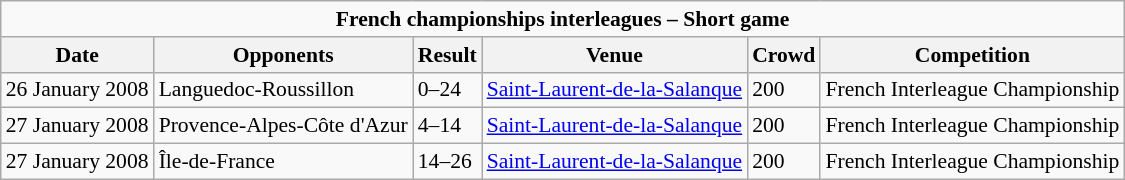<table class="wikitable" style="font-size:90%;">
<tr>
<td colspan="6" style="text-align:center;"><strong>French championships interleagues – Short game</strong></td>
</tr>
<tr>
<th>Date</th>
<th>Opponents</th>
<th>Result</th>
<th>Venue</th>
<th>Crowd</th>
<th>Competition</th>
</tr>
<tr>
<td>26 January 2008</td>
<td>Languedoc-Roussillon</td>
<td>0–24</td>
<td><a href='#'>Saint-Laurent-de-la-Salanque</a></td>
<td>200</td>
<td>French Interleague Championship</td>
</tr>
<tr>
<td>27 January 2008</td>
<td>Provence-Alpes-Côte d'Azur</td>
<td>4–14</td>
<td><a href='#'>Saint-Laurent-de-la-Salanque</a></td>
<td>200</td>
<td>French Interleague Championship</td>
</tr>
<tr>
<td>27 January 2008</td>
<td>Île-de-France</td>
<td>14–26</td>
<td><a href='#'>Saint-Laurent-de-la-Salanque</a></td>
<td>200</td>
<td>French Interleague Championship</td>
</tr>
</table>
